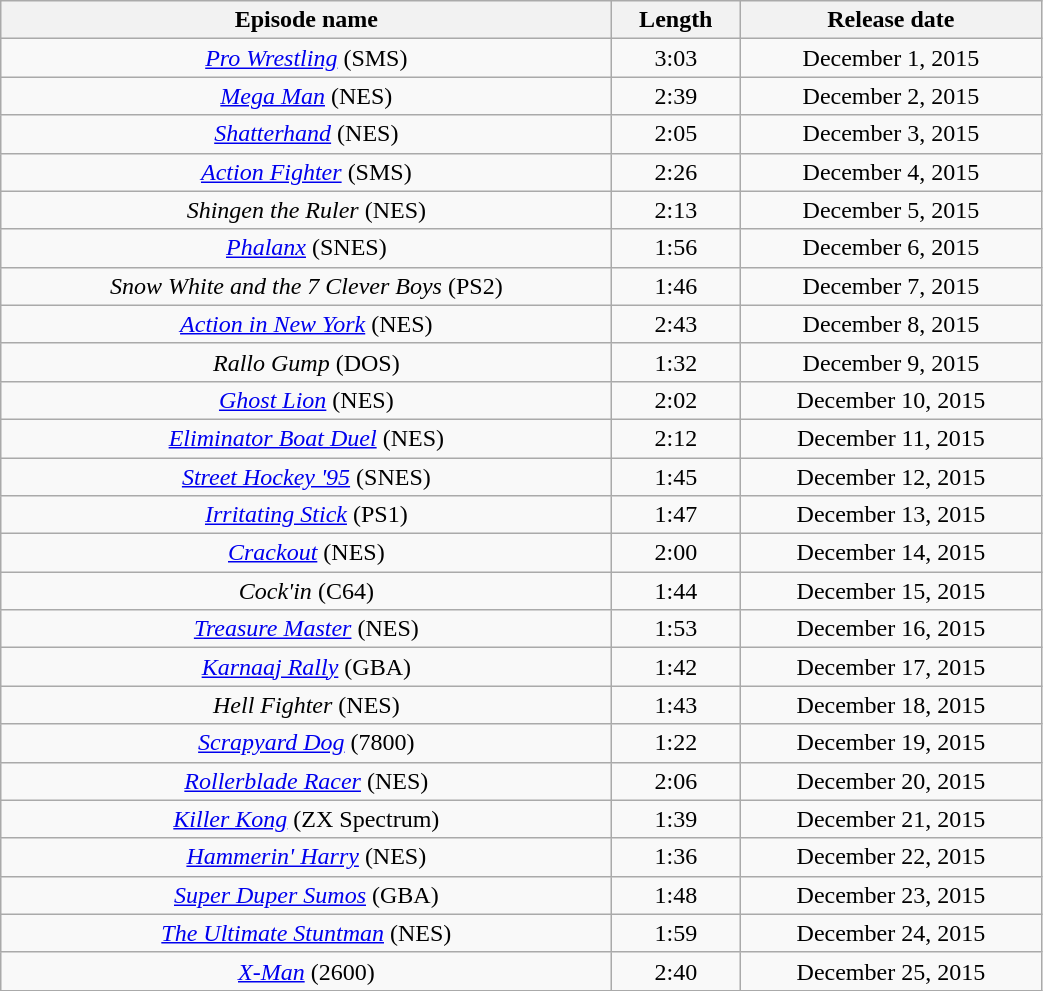<table class="wikitable" style= "text-align: center; width: 55%;">
<tr>
<th>Episode name</th>
<th>Length</th>
<th>Release date</th>
</tr>
<tr>
<td valign="top"><em><a href='#'>Pro Wrestling</a></em> (SMS)</td>
<td style="vertical-align:top; text-align:center;">3:03</td>
<td valign="top" nowrap>December 1, 2015</td>
</tr>
<tr>
<td valign="top"><em><a href='#'>Mega Man</a></em> (NES)</td>
<td style="vertical-align:top; text-align:center;">2:39</td>
<td valign="top" nowrap>December 2, 2015</td>
</tr>
<tr>
<td valign="top"><em><a href='#'>Shatterhand</a></em> (NES)</td>
<td style="vertical-align:top; text-align:center;">2:05</td>
<td valign="top" nowrap>December 3, 2015</td>
</tr>
<tr>
<td valign="top"><em><a href='#'>Action Fighter</a></em> (SMS)</td>
<td style="vertical-align:top; text-align:center;">2:26</td>
<td valign="top" nowrap>December 4, 2015</td>
</tr>
<tr>
<td valign="top"><em>Shingen the Ruler</em> (NES)</td>
<td style="vertical-align:top; text-align:center;">2:13</td>
<td valign="top" nowrap>December 5, 2015</td>
</tr>
<tr>
<td valign="top"><em><a href='#'>Phalanx</a></em> (SNES)</td>
<td style="vertical-align:top; text-align:center;">1:56</td>
<td valign="top" nowrap>December 6, 2015</td>
</tr>
<tr>
<td valign="top"><em>Snow White and the 7 Clever Boys</em> (PS2)</td>
<td style="vertical-align:top; text-align:center;">1:46</td>
<td valign="top" nowrap>December 7, 2015</td>
</tr>
<tr>
<td valign="top"><em><a href='#'>Action in New York</a></em> (NES)</td>
<td style="vertical-align:top; text-align:center;">2:43</td>
<td valign="top" nowrap>December 8, 2015</td>
</tr>
<tr>
<td valign="top"><em>Rallo Gump</em> (DOS)</td>
<td style="vertical-align:top; text-align:center;">1:32</td>
<td valign="top" nowrap>December 9, 2015</td>
</tr>
<tr>
<td valign="top"><em><a href='#'>Ghost Lion</a></em> (NES)</td>
<td style="vertical-align:top; text-align:center;">2:02</td>
<td valign="top" nowrap>December 10, 2015</td>
</tr>
<tr>
<td valign="top"><em><a href='#'>Eliminator Boat Duel</a></em> (NES)</td>
<td style="vertical-align:top; text-align:center;">2:12</td>
<td valign="top" nowrap>December 11, 2015</td>
</tr>
<tr>
<td valign="top"><em><a href='#'>Street Hockey '95</a></em> (SNES)</td>
<td style="vertical-align:top; text-align:center;">1:45</td>
<td valign="top" nowrap>December 12, 2015</td>
</tr>
<tr>
<td valign="top"><em><a href='#'>Irritating Stick</a></em> (PS1)</td>
<td style="vertical-align:top; text-align:center;">1:47</td>
<td valign="top" nowrap>December 13, 2015</td>
</tr>
<tr>
<td valign="top"><em><a href='#'>Crackout</a></em> (NES)</td>
<td style="vertical-align:top; text-align:center;">2:00</td>
<td valign="top" nowrap>December 14, 2015</td>
</tr>
<tr>
<td valign="top"><em>Cock'in</em> (C64)</td>
<td style="vertical-align:top; text-align:center;">1:44</td>
<td valign="top" nowrap>December 15, 2015</td>
</tr>
<tr>
<td valign="top"><em><a href='#'>Treasure Master</a></em> (NES)</td>
<td style="vertical-align:top; text-align:center;">1:53</td>
<td valign="top" nowrap>December 16, 2015</td>
</tr>
<tr>
<td valign="top"><em><a href='#'>Karnaaj Rally</a></em> (GBA)</td>
<td style="vertical-align:top; text-align:center;">1:42</td>
<td valign="top" nowrap>December 17, 2015</td>
</tr>
<tr>
<td valign="top"><em>Hell Fighter</em> (NES)</td>
<td style="vertical-align:top; text-align:center;">1:43</td>
<td valign="top" nowrap>December 18, 2015</td>
</tr>
<tr>
<td valign="top"><em><a href='#'>Scrapyard Dog</a></em> (7800)</td>
<td style="vertical-align:top; text-align:center;">1:22</td>
<td valign="top" nowrap>December 19, 2015</td>
</tr>
<tr>
<td valign="top"><em><a href='#'>Rollerblade Racer</a></em> (NES)</td>
<td style="vertical-align:top; text-align:center;">2:06</td>
<td valign="top" nowrap>December 20, 2015</td>
</tr>
<tr>
<td valign="top"><em><a href='#'>Killer Kong</a></em> (ZX Spectrum)</td>
<td style="vertical-align:top; text-align:center;">1:39</td>
<td valign="top" nowrap>December 21, 2015</td>
</tr>
<tr>
<td valign="top"><em><a href='#'>Hammerin' Harry</a></em> (NES)</td>
<td style="vertical-align:top; text-align:center;">1:36</td>
<td valign="top" nowrap>December 22, 2015</td>
</tr>
<tr>
<td valign="top"><em><a href='#'>Super Duper Sumos</a></em> (GBA)</td>
<td style="vertical-align:top; text-align:center;">1:48</td>
<td valign="top" nowrap>December 23, 2015</td>
</tr>
<tr>
<td valign="top"><em><a href='#'>The Ultimate Stuntman</a></em> (NES)</td>
<td style="vertical-align:top; text-align:center;">1:59</td>
<td valign="top" nowrap>December 24, 2015</td>
</tr>
<tr>
<td valign="top"><em><a href='#'>X-Man</a></em> (2600)</td>
<td style="vertical-align:top; text-align:center;">2:40</td>
<td valign="top" nowrap>December 25, 2015</td>
</tr>
</table>
